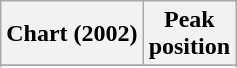<table class="wikitable sortable plainrowheaders" style="text-align:center">
<tr>
<th scope="col">Chart (2002)</th>
<th scope="col">Peak<br>position</th>
</tr>
<tr>
</tr>
<tr>
</tr>
</table>
